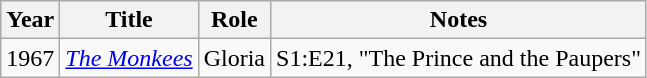<table class="wikitable">
<tr>
<th>Year</th>
<th>Title</th>
<th>Role</th>
<th>Notes</th>
</tr>
<tr>
<td>1967</td>
<td><em><a href='#'>The Monkees</a></em></td>
<td>Gloria</td>
<td>S1:E21, "The Prince and the Paupers"</td>
</tr>
</table>
